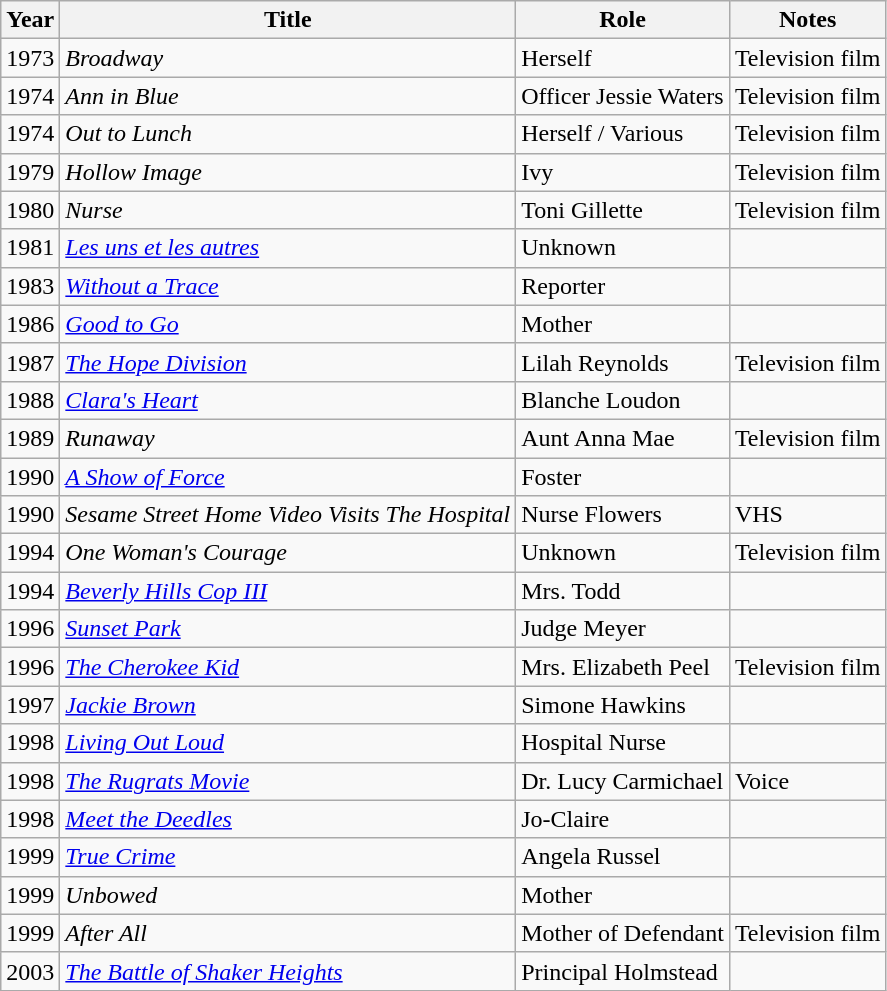<table class="wikitable">
<tr>
<th>Year</th>
<th>Title</th>
<th>Role</th>
<th>Notes</th>
</tr>
<tr>
<td>1973</td>
<td><em>Broadway</em></td>
<td>Herself</td>
<td>Television film</td>
</tr>
<tr>
<td>1974</td>
<td><em>Ann in Blue</em></td>
<td>Officer Jessie Waters</td>
<td>Television film</td>
</tr>
<tr>
<td>1974</td>
<td><em>Out to Lunch</em></td>
<td>Herself / Various</td>
<td>Television film</td>
</tr>
<tr>
<td>1979</td>
<td><em>Hollow Image</em></td>
<td>Ivy</td>
<td>Television film</td>
</tr>
<tr>
<td>1980</td>
<td><em>Nurse</em></td>
<td>Toni Gillette</td>
<td>Television film</td>
</tr>
<tr>
<td>1981</td>
<td><em><a href='#'>Les uns et les autres</a></em></td>
<td>Unknown</td>
<td></td>
</tr>
<tr>
<td>1983</td>
<td><em><a href='#'>Without a Trace</a></em></td>
<td>Reporter</td>
<td></td>
</tr>
<tr>
<td>1986</td>
<td><em><a href='#'>Good to Go</a></em></td>
<td>Mother</td>
<td></td>
</tr>
<tr>
<td>1987</td>
<td><em><a href='#'>The Hope Division</a></em></td>
<td>Lilah Reynolds</td>
<td>Television film</td>
</tr>
<tr>
<td>1988</td>
<td><em><a href='#'>Clara's Heart</a></em></td>
<td>Blanche Loudon</td>
<td></td>
</tr>
<tr>
<td>1989</td>
<td><em>Runaway</em></td>
<td>Aunt Anna Mae</td>
<td>Television film</td>
</tr>
<tr>
<td>1990</td>
<td><em><a href='#'>A Show of Force</a></em></td>
<td>Foster</td>
<td></td>
</tr>
<tr>
<td>1990</td>
<td><em>Sesame Street Home Video Visits The Hospital</em></td>
<td>Nurse Flowers</td>
<td>VHS</td>
</tr>
<tr>
<td>1994</td>
<td><em>One Woman's Courage</em></td>
<td>Unknown</td>
<td>Television film</td>
</tr>
<tr>
<td>1994</td>
<td><em><a href='#'>Beverly Hills Cop III</a></em></td>
<td>Mrs. Todd</td>
<td></td>
</tr>
<tr>
<td>1996</td>
<td><em><a href='#'>Sunset Park</a></em></td>
<td>Judge Meyer</td>
<td></td>
</tr>
<tr>
<td>1996</td>
<td><em><a href='#'>The Cherokee Kid</a></em></td>
<td>Mrs. Elizabeth Peel</td>
<td>Television film</td>
</tr>
<tr>
<td>1997</td>
<td><em><a href='#'>Jackie Brown</a></em></td>
<td>Simone Hawkins</td>
<td></td>
</tr>
<tr>
<td>1998</td>
<td><em><a href='#'>Living Out Loud</a></em></td>
<td>Hospital Nurse</td>
<td></td>
</tr>
<tr>
<td>1998</td>
<td><em><a href='#'>The Rugrats Movie</a></em></td>
<td>Dr. Lucy Carmichael</td>
<td>Voice</td>
</tr>
<tr>
<td>1998</td>
<td><em><a href='#'>Meet the Deedles</a></em></td>
<td>Jo-Claire</td>
<td></td>
</tr>
<tr>
<td>1999</td>
<td><em><a href='#'>True Crime</a></em></td>
<td>Angela Russel</td>
<td></td>
</tr>
<tr>
<td>1999</td>
<td><em>Unbowed</em></td>
<td>Mother</td>
<td></td>
</tr>
<tr>
<td>1999</td>
<td><em>After All</em></td>
<td>Mother of Defendant</td>
<td>Television film</td>
</tr>
<tr>
<td>2003</td>
<td><em><a href='#'>The Battle of Shaker Heights</a></em></td>
<td>Principal Holmstead</td>
<td></td>
</tr>
</table>
